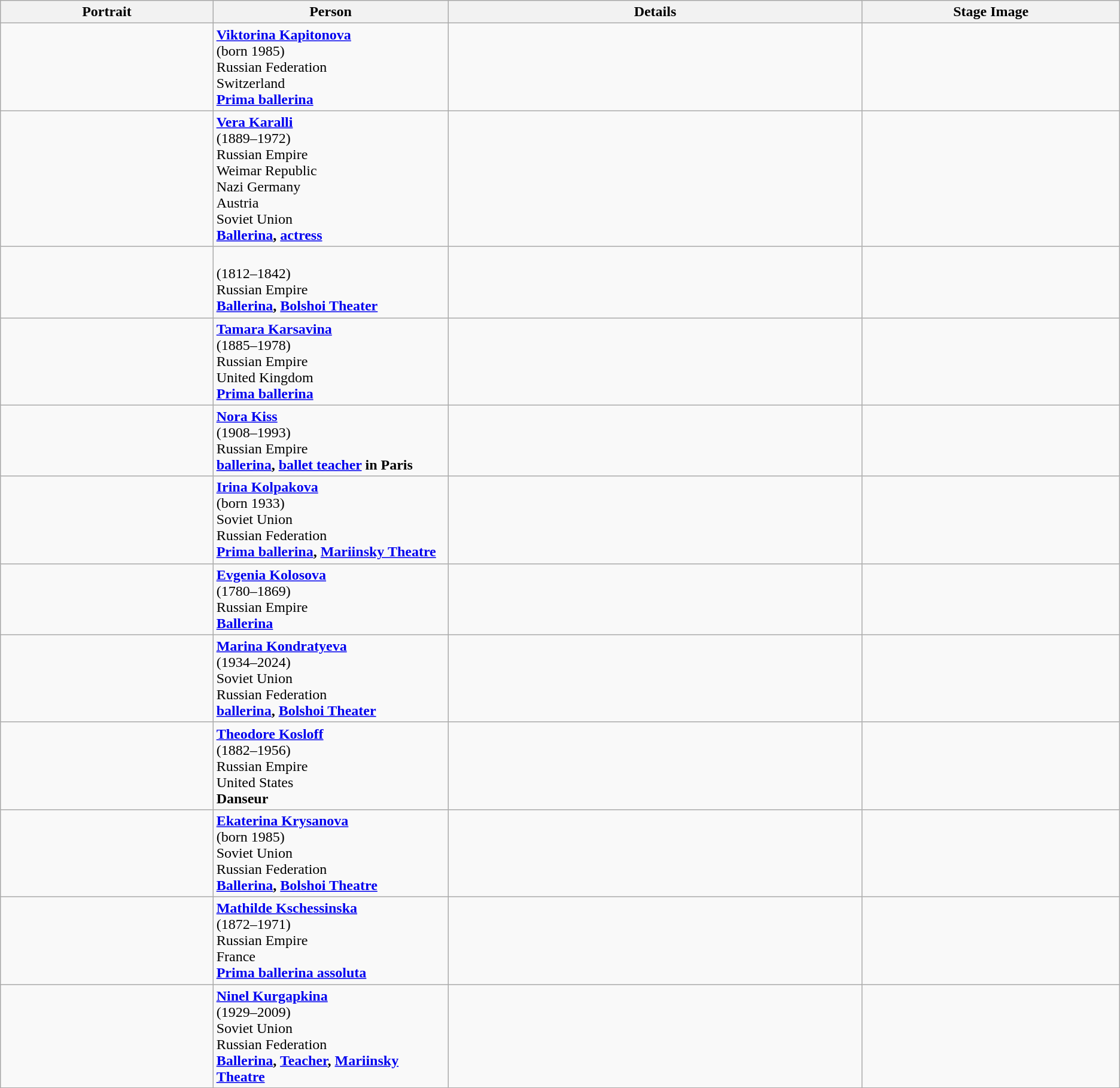<table class="wikitable">
<tr>
<th width=19%>Portrait</th>
<th width=21%>Person</th>
<th width=37%>Details</th>
<th width=23%>Stage Image</th>
</tr>
<tr>
<td></td>
<td><strong><a href='#'>Viktorina Kapitonova</a></strong><br> (born 1985)<br>Russian Federation<br>Switzerland<br><strong><a href='#'>Prima ballerina</a></strong></td>
<td></td>
<td></td>
</tr>
<tr>
<td></td>
<td><strong><a href='#'>Vera Karalli</a></strong><br> (1889–1972)<br>Russian Empire<br>Weimar Republic<br>Nazi Germany<br>Austria<br>Soviet Union<br><strong><a href='#'>Ballerina</a>, <a href='#'>actress</a> </strong></td>
<td></td>
<td></td>
</tr>
<tr>
<td></td>
<td><strong></strong><br>(1812–1842)<br>Russian Empire<br><strong><a href='#'>Ballerina</a>, <a href='#'>Bolshoi Theater</a></strong></td>
<td></td>
<td></td>
</tr>
<tr>
<td></td>
<td><strong><a href='#'>Tamara Karsavina</a></strong><br> (1885–1978)<br>Russian Empire<br>United Kingdom<br><strong><a href='#'>Prima ballerina</a></strong></td>
<td></td>
<td></td>
</tr>
<tr>
<td></td>
<td><strong><a href='#'>Nora Kiss</a></strong><br>(1908–1993)<br>Russian Empire<br><strong><a href='#'>ballerina</a>, <a href='#'>ballet teacher</a> in Paris</strong></td>
<td></td>
<td></td>
</tr>
<tr>
<td></td>
<td><strong><a href='#'>Irina Kolpakova</a></strong><br>(born 1933)<br>Soviet Union<br>Russian Federation<br><strong><a href='#'>Prima ballerina</a>, <a href='#'>Mariinsky Theatre</a></strong></td>
<td></td>
<td></td>
</tr>
<tr>
<td></td>
<td><strong><a href='#'>Evgenia Kolosova</a></strong><br>(1780–1869)<br>Russian Empire<br><strong><a href='#'>Ballerina</a></strong></td>
<td></td>
<td></td>
</tr>
<tr>
<td></td>
<td><strong><a href='#'>Marina Kondratyeva</a></strong><br>(1934–2024)<br>Soviet Union<br>Russian Federation<br><strong><a href='#'>ballerina</a>, <a href='#'>Bolshoi Theater</a></strong></td>
<td></td>
<td></td>
</tr>
<tr>
<td></td>
<td><strong><a href='#'>Theodore Kosloff</a></strong><br> (1882–1956)<br>Russian Empire<br>United States<br><strong>Danseur</strong></td>
<td></td>
<td></td>
</tr>
<tr>
<td></td>
<td><strong><a href='#'>Ekaterina Krysanova</a></strong><br>(born 1985)<br>Soviet Union<br>Russian Federation<br><strong><a href='#'>Ballerina</a>, <a href='#'>Bolshoi Theatre</a></strong></td>
<td></td>
<td></td>
</tr>
<tr>
<td></td>
<td><strong><a href='#'>Mathilde Kschessinska</a></strong><br> (1872–1971)<br>Russian Empire<br>France<br><strong><a href='#'>Prima ballerina assoluta</a></strong></td>
<td></td>
<td></td>
</tr>
<tr>
<td></td>
<td><strong><a href='#'>Ninel Kurgapkina</a></strong><br>(1929–2009)<br>Soviet Union<br>Russian Federation<br><strong><a href='#'>Ballerina</a>, <a href='#'>Teacher</a>, <a href='#'>Mariinsky Theatre</a></strong></td>
<td></td>
<td></td>
</tr>
<tr>
</tr>
</table>
